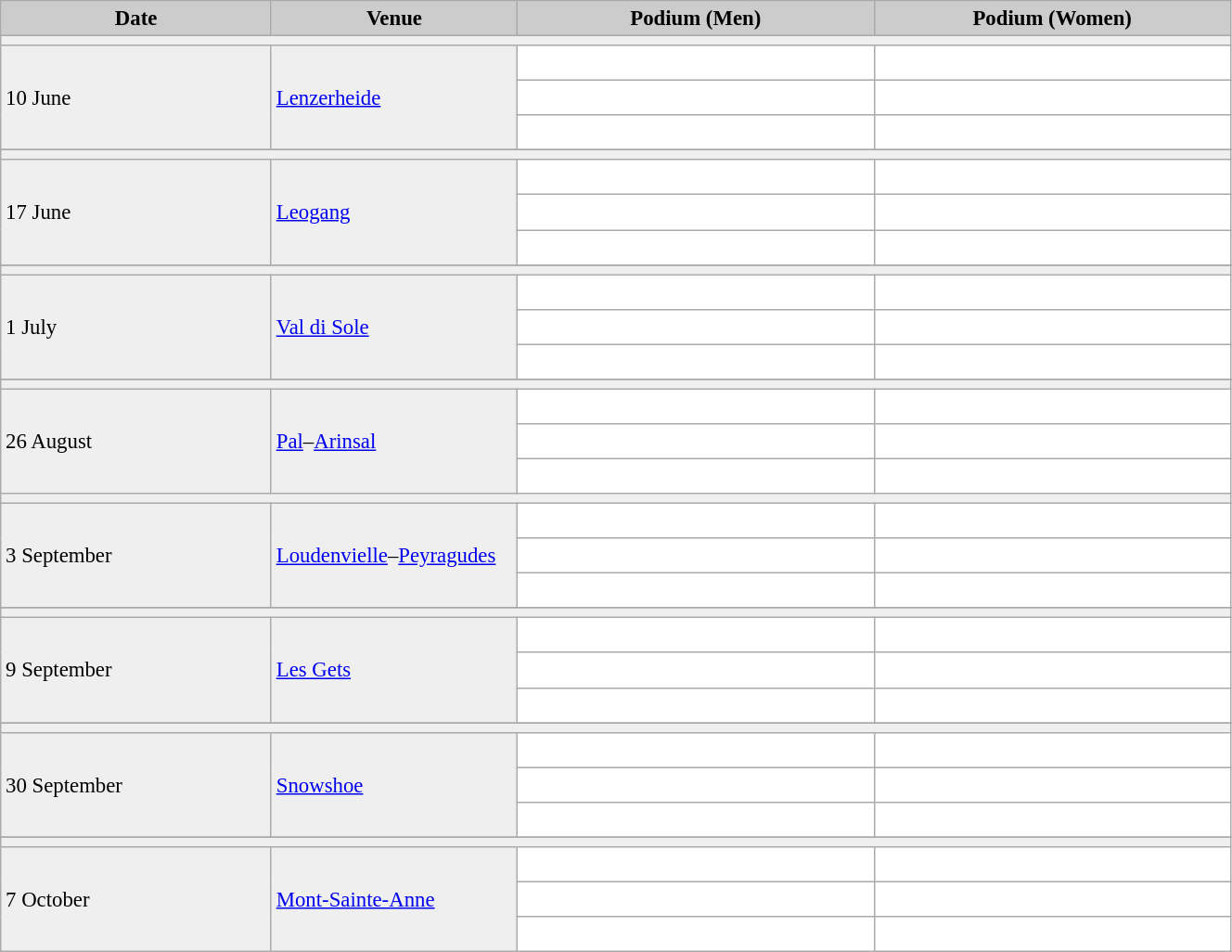<table class="wikitable" width=70% bgcolor="#f7f8ff" cellpadding="3" cellspacing="0" border="1" style="font-size: 95%; border: gray solid 1px; border-collapse: collapse;">
<tr bgcolor="#CCCCCC">
<td align="center"><strong>Date</strong></td>
<td width=20% align="center"><strong>Venue</strong></td>
<td width=29% align="center"><strong>Podium (Men)</strong></td>
<td width=29% align="center"><strong>Podium (Women)</strong></td>
</tr>
<tr bgcolor="#EFEFEF">
<td colspan=4></td>
</tr>
<tr bgcolor="#EFEFEF">
<td rowspan=3>10 June</td>
<td rowspan=3> <a href='#'>Lenzerheide</a></td>
<td bgcolor="#ffffff">   </td>
<td bgcolor="#ffffff">   </td>
</tr>
<tr>
<td bgcolor="#ffffff">   </td>
<td bgcolor="#ffffff">   </td>
</tr>
<tr>
<td bgcolor="#ffffff">   </td>
<td bgcolor="#ffffff">   </td>
</tr>
<tr>
</tr>
<tr bgcolor="#EFEFEF">
<td colspan=4></td>
</tr>
<tr bgcolor="#EFEFEF">
<td rowspan=3>17 June</td>
<td rowspan=3> <a href='#'>Leogang</a></td>
<td bgcolor="#ffffff">   </td>
<td bgcolor="#ffffff">   </td>
</tr>
<tr>
<td bgcolor="#ffffff">   </td>
<td bgcolor="#ffffff">   </td>
</tr>
<tr>
<td bgcolor="#ffffff">   </td>
<td bgcolor="#ffffff">   </td>
</tr>
<tr>
</tr>
<tr bgcolor="#EFEFEF">
<td colspan=4></td>
</tr>
<tr bgcolor="#EFEFEF">
<td rowspan=3>1 July</td>
<td rowspan=3> <a href='#'>Val di Sole</a></td>
<td bgcolor="#ffffff">   </td>
<td bgcolor="#ffffff">   </td>
</tr>
<tr>
<td bgcolor="#ffffff">   </td>
<td bgcolor="#ffffff">   </td>
</tr>
<tr>
<td bgcolor="#ffffff">   </td>
<td bgcolor="#ffffff">   </td>
</tr>
<tr>
</tr>
<tr bgcolor="#EFEFEF">
<td colspan="4"></td>
</tr>
<tr bgcolor="#EFEFEF">
<td rowspan="3">26 August</td>
<td rowspan="3"> <a href='#'>Pal</a>–<a href='#'>Arinsal</a></td>
<td bgcolor="#ffffff">   </td>
<td bgcolor="#ffffff">   </td>
</tr>
<tr>
<td bgcolor="#ffffff">   </td>
<td bgcolor="#ffffff">   </td>
</tr>
<tr>
<td bgcolor="#ffffff">   </td>
<td bgcolor="#ffffff">   </td>
</tr>
<tr bgcolor="#EFEFEF">
<td colspan=4></td>
</tr>
<tr bgcolor="#EFEFEF">
<td rowspan=3>3 September</td>
<td nowrap rowspan=3> <a href='#'>Loudenvielle</a>–<a href='#'>Peyragudes</a></td>
<td bgcolor="#ffffff">   </td>
<td bgcolor="#ffffff">   </td>
</tr>
<tr>
<td bgcolor="#ffffff">   </td>
<td bgcolor="#ffffff">   </td>
</tr>
<tr>
<td bgcolor="#ffffff">   </td>
<td bgcolor="#ffffff">   </td>
</tr>
<tr>
</tr>
<tr bgcolor="#EFEFEF">
<td colspan=4></td>
</tr>
<tr bgcolor="#EFEFEF">
<td rowspan=3>9 September</td>
<td rowspan=3> <a href='#'>Les Gets</a></td>
<td bgcolor="#ffffff">   </td>
<td bgcolor="#ffffff">   </td>
</tr>
<tr>
<td bgcolor="#ffffff">   </td>
<td bgcolor="#ffffff">   </td>
</tr>
<tr>
<td bgcolor="#ffffff">   </td>
<td bgcolor="#ffffff">   </td>
</tr>
<tr>
</tr>
<tr bgcolor="#EFEFEF">
<td colspan=4></td>
</tr>
<tr bgcolor="#EFEFEF">
<td rowspan=3>30 September</td>
<td rowspan=3> <a href='#'>Snowshoe</a></td>
<td bgcolor="#ffffff">   </td>
<td bgcolor="#ffffff">   </td>
</tr>
<tr>
<td bgcolor="#ffffff">   </td>
<td bgcolor="#ffffff">   </td>
</tr>
<tr>
<td bgcolor="#ffffff">   </td>
<td bgcolor="#ffffff">   </td>
</tr>
<tr>
</tr>
<tr bgcolor="#EFEFEF">
<td colspan=4></td>
</tr>
<tr bgcolor="#EFEFEF">
<td rowspan=3>7 October</td>
<td rowspan=3> <a href='#'>Mont-Sainte-Anne</a></td>
<td bgcolor="#ffffff">   </td>
<td bgcolor="#ffffff">   </td>
</tr>
<tr>
<td bgcolor="#ffffff">   </td>
<td bgcolor="#ffffff">   </td>
</tr>
<tr>
<td bgcolor="#ffffff">   </td>
<td bgcolor="#ffffff">   </td>
</tr>
</table>
